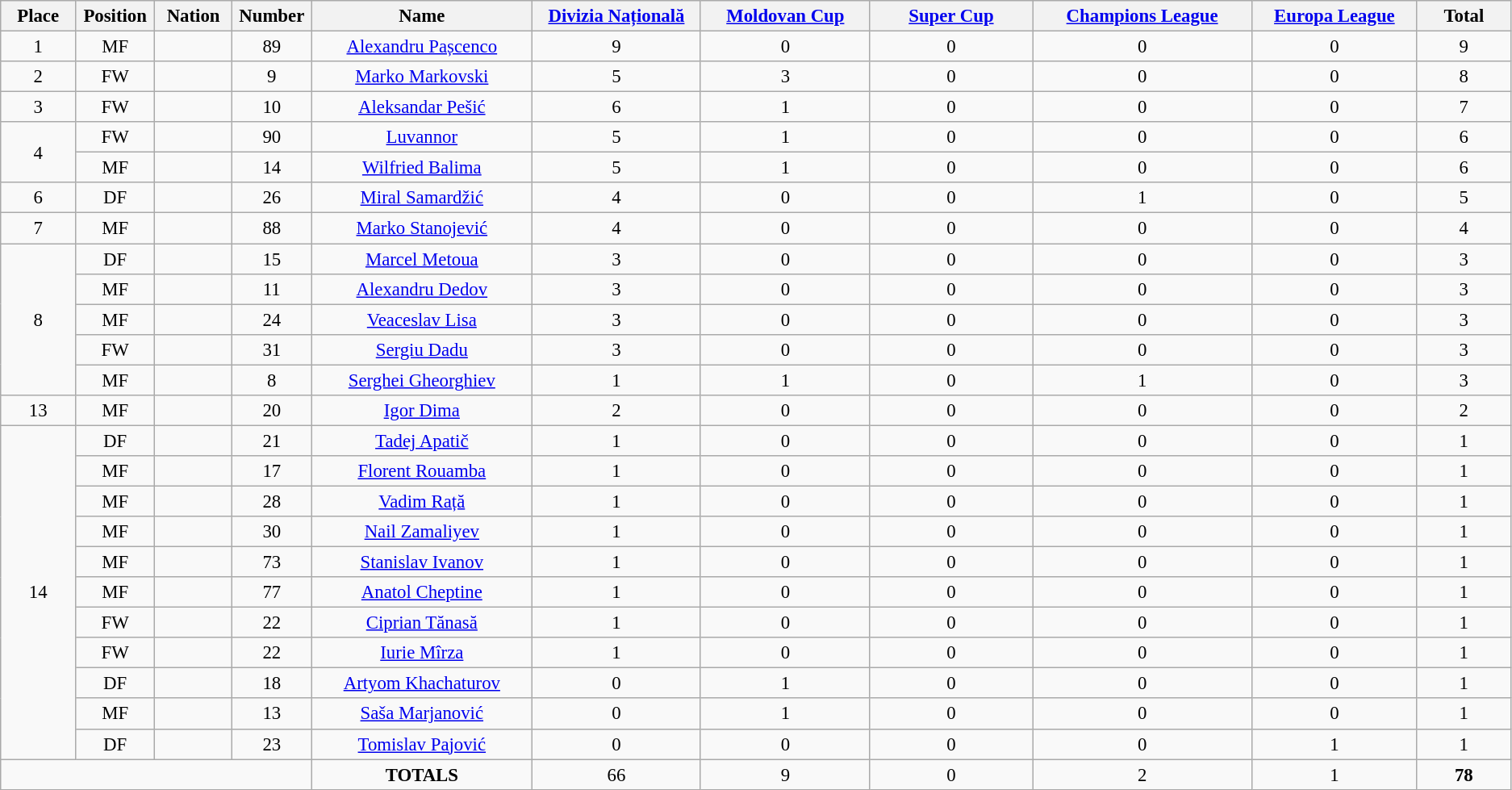<table class="wikitable" style="font-size: 95%; text-align: center;">
<tr>
<th width=60>Place</th>
<th width=60>Position</th>
<th width=60>Nation</th>
<th width=60>Number</th>
<th width=200>Name</th>
<th width=150><a href='#'>Divizia Națională</a></th>
<th width=150><a href='#'>Moldovan Cup</a></th>
<th width=150><a href='#'>Super Cup</a></th>
<th width=200><a href='#'>Champions League</a></th>
<th width=150><a href='#'>Europa League</a></th>
<th width=80><strong>Total</strong></th>
</tr>
<tr>
<td>1</td>
<td>MF</td>
<td></td>
<td>89</td>
<td><a href='#'>Alexandru Pașcenco</a></td>
<td>9</td>
<td>0</td>
<td>0</td>
<td>0</td>
<td>0</td>
<td>9</td>
</tr>
<tr>
<td>2</td>
<td>FW</td>
<td></td>
<td>9</td>
<td><a href='#'>Marko Markovski</a></td>
<td>5</td>
<td>3</td>
<td>0</td>
<td>0</td>
<td>0</td>
<td>8</td>
</tr>
<tr>
<td>3</td>
<td>FW</td>
<td></td>
<td>10</td>
<td><a href='#'>Aleksandar Pešić</a></td>
<td>6</td>
<td>1</td>
<td>0</td>
<td>0</td>
<td>0</td>
<td>7</td>
</tr>
<tr>
<td rowspan="2">4</td>
<td>FW</td>
<td></td>
<td>90</td>
<td><a href='#'>Luvannor</a></td>
<td>5</td>
<td>1</td>
<td>0</td>
<td>0</td>
<td>0</td>
<td>6</td>
</tr>
<tr>
<td>MF</td>
<td></td>
<td>14</td>
<td><a href='#'>Wilfried Balima</a></td>
<td>5</td>
<td>1</td>
<td>0</td>
<td>0</td>
<td>0</td>
<td>6</td>
</tr>
<tr>
<td>6</td>
<td>DF</td>
<td></td>
<td>26</td>
<td><a href='#'>Miral Samardžić</a></td>
<td>4</td>
<td>0</td>
<td>0</td>
<td>1</td>
<td>0</td>
<td>5</td>
</tr>
<tr>
<td>7</td>
<td>MF</td>
<td></td>
<td>88</td>
<td><a href='#'>Marko Stanojević</a></td>
<td>4</td>
<td>0</td>
<td>0</td>
<td>0</td>
<td>0</td>
<td>4</td>
</tr>
<tr>
<td rowspan="5">8</td>
<td>DF</td>
<td></td>
<td>15</td>
<td><a href='#'>Marcel Metoua</a></td>
<td>3</td>
<td>0</td>
<td>0</td>
<td>0</td>
<td>0</td>
<td>3</td>
</tr>
<tr>
<td>MF</td>
<td></td>
<td>11</td>
<td><a href='#'>Alexandru Dedov</a></td>
<td>3</td>
<td>0</td>
<td>0</td>
<td>0</td>
<td>0</td>
<td>3</td>
</tr>
<tr>
<td>MF</td>
<td></td>
<td>24</td>
<td><a href='#'>Veaceslav Lisa</a></td>
<td>3</td>
<td>0</td>
<td>0</td>
<td>0</td>
<td>0</td>
<td>3</td>
</tr>
<tr>
<td>FW</td>
<td></td>
<td>31</td>
<td><a href='#'>Sergiu Dadu</a></td>
<td>3</td>
<td>0</td>
<td>0</td>
<td>0</td>
<td>0</td>
<td>3</td>
</tr>
<tr>
<td>MF</td>
<td></td>
<td>8</td>
<td><a href='#'>Serghei Gheorghiev</a></td>
<td>1</td>
<td>1</td>
<td>0</td>
<td>1</td>
<td>0</td>
<td>3</td>
</tr>
<tr>
<td>13</td>
<td>MF</td>
<td></td>
<td>20</td>
<td><a href='#'>Igor Dima</a></td>
<td>2</td>
<td>0</td>
<td>0</td>
<td>0</td>
<td>0</td>
<td>2</td>
</tr>
<tr>
<td rowspan="11">14</td>
<td>DF</td>
<td></td>
<td>21</td>
<td><a href='#'>Tadej Apatič</a></td>
<td>1</td>
<td>0</td>
<td>0</td>
<td>0</td>
<td>0</td>
<td>1</td>
</tr>
<tr>
<td>MF</td>
<td></td>
<td>17</td>
<td><a href='#'>Florent Rouamba</a></td>
<td>1</td>
<td>0</td>
<td>0</td>
<td>0</td>
<td>0</td>
<td>1</td>
</tr>
<tr>
<td>MF</td>
<td></td>
<td>28</td>
<td><a href='#'>Vadim Rață</a></td>
<td>1</td>
<td>0</td>
<td>0</td>
<td>0</td>
<td>0</td>
<td>1</td>
</tr>
<tr>
<td>MF</td>
<td></td>
<td>30</td>
<td><a href='#'>Nail Zamaliyev</a></td>
<td>1</td>
<td>0</td>
<td>0</td>
<td>0</td>
<td>0</td>
<td>1</td>
</tr>
<tr>
<td>MF</td>
<td></td>
<td>73</td>
<td><a href='#'>Stanislav Ivanov</a></td>
<td>1</td>
<td>0</td>
<td>0</td>
<td>0</td>
<td>0</td>
<td>1</td>
</tr>
<tr>
<td>MF</td>
<td></td>
<td>77</td>
<td><a href='#'>Anatol Cheptine</a></td>
<td>1</td>
<td>0</td>
<td>0</td>
<td>0</td>
<td>0</td>
<td>1</td>
</tr>
<tr>
<td>FW</td>
<td></td>
<td>22</td>
<td><a href='#'>Ciprian Tănasă</a></td>
<td>1</td>
<td>0</td>
<td>0</td>
<td>0</td>
<td>0</td>
<td>1</td>
</tr>
<tr>
<td>FW</td>
<td></td>
<td>22</td>
<td><a href='#'>Iurie Mîrza</a></td>
<td>1</td>
<td>0</td>
<td>0</td>
<td>0</td>
<td>0</td>
<td>1</td>
</tr>
<tr>
<td>DF</td>
<td></td>
<td>18</td>
<td><a href='#'>Artyom Khachaturov</a></td>
<td>0</td>
<td>1</td>
<td>0</td>
<td>0</td>
<td>0</td>
<td>1</td>
</tr>
<tr>
<td>MF</td>
<td></td>
<td>13</td>
<td><a href='#'>Saša Marjanović</a></td>
<td>0</td>
<td>1</td>
<td>0</td>
<td>0</td>
<td>0</td>
<td>1</td>
</tr>
<tr>
<td>DF</td>
<td></td>
<td>23</td>
<td><a href='#'>Tomislav Pajović</a></td>
<td>0</td>
<td>0</td>
<td>0</td>
<td>0</td>
<td>1</td>
<td>1</td>
</tr>
<tr>
<td colspan="4"></td>
<td><strong>TOTALS</strong></td>
<td>66</td>
<td>9</td>
<td>0</td>
<td>2</td>
<td>1</td>
<td><strong>78</strong></td>
</tr>
</table>
